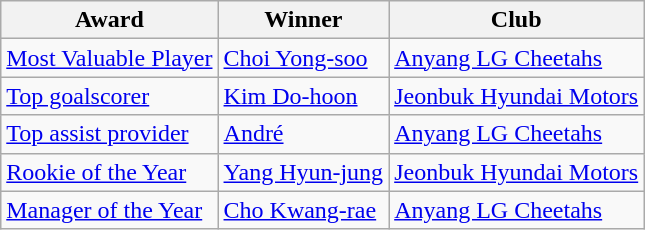<table class="wikitable">
<tr>
<th>Award</th>
<th>Winner</th>
<th>Club</th>
</tr>
<tr>
<td><a href='#'>Most Valuable Player</a></td>
<td> <a href='#'>Choi Yong-soo</a></td>
<td><a href='#'>Anyang LG Cheetahs</a></td>
</tr>
<tr>
<td><a href='#'>Top goalscorer</a></td>
<td> <a href='#'>Kim Do-hoon</a></td>
<td><a href='#'>Jeonbuk Hyundai Motors</a></td>
</tr>
<tr>
<td><a href='#'>Top assist provider</a></td>
<td> <a href='#'>André</a></td>
<td><a href='#'>Anyang LG Cheetahs</a></td>
</tr>
<tr>
<td><a href='#'>Rookie of the Year</a></td>
<td> <a href='#'>Yang Hyun-jung</a></td>
<td><a href='#'>Jeonbuk Hyundai Motors</a></td>
</tr>
<tr>
<td><a href='#'>Manager of the Year</a></td>
<td> <a href='#'>Cho Kwang-rae</a></td>
<td><a href='#'>Anyang LG Cheetahs</a></td>
</tr>
</table>
